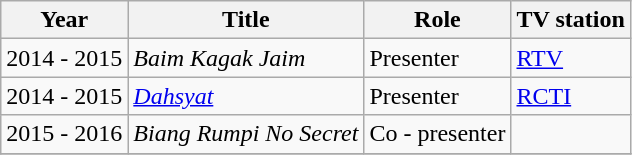<table class="wikitable sortable">
<tr>
<th>Year</th>
<th>Title</th>
<th>Role</th>
<th>TV station</th>
</tr>
<tr>
<td>2014 - 2015</td>
<td><em>Baim Kagak Jaim</em></td>
<td>Presenter</td>
<td><a href='#'>RTV</a></td>
</tr>
<tr>
<td>2014 - 2015</td>
<td><em><a href='#'>Dahsyat</a></em></td>
<td>Presenter</td>
<td><a href='#'>RCTI</a></td>
</tr>
<tr>
<td>2015 - 2016</td>
<td><em>Biang Rumpi No Secret</em></td>
<td>Co - presenter</td>
<td></td>
</tr>
<tr>
</tr>
</table>
